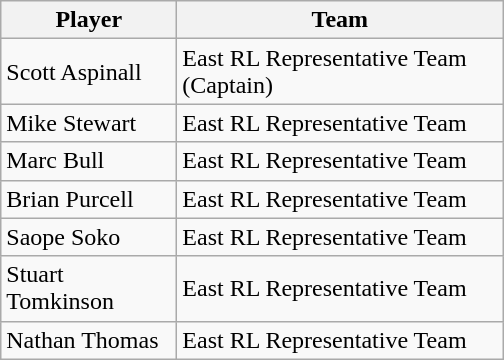<table class="wikitable" style="text-align: left;">
<tr>
<th scope="col" width=110>Player</th>
<th scope="col" width=210>Team</th>
</tr>
<tr>
<td>Scott Aspinall</td>
<td>East RL Representative Team (Captain)</td>
</tr>
<tr>
<td>Mike Stewart</td>
<td>East RL Representative Team</td>
</tr>
<tr>
<td>Marc Bull</td>
<td>East RL Representative Team</td>
</tr>
<tr>
<td>Brian Purcell</td>
<td>East RL Representative Team</td>
</tr>
<tr>
<td>Saope Soko</td>
<td>East RL Representative Team</td>
</tr>
<tr>
<td>Stuart Tomkinson</td>
<td>East RL Representative Team</td>
</tr>
<tr>
<td>Nathan Thomas</td>
<td>East RL Representative Team</td>
</tr>
</table>
